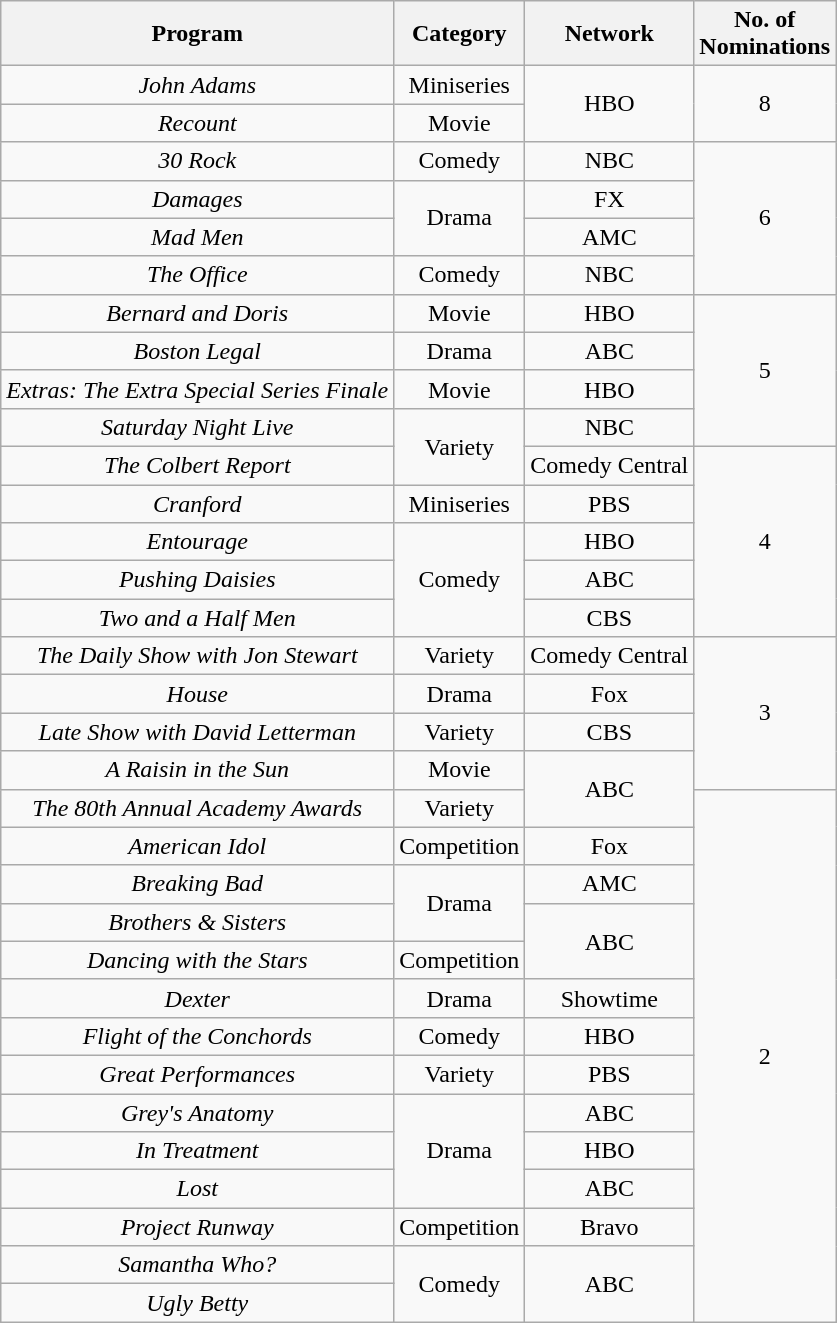<table class="wikitable">
<tr>
<th>Program</th>
<th>Category</th>
<th>Network</th>
<th>No. of<br>Nominations</th>
</tr>
<tr style="text-align:center">
<td><em>John Adams</em></td>
<td>Miniseries</td>
<td rowspan="2">HBO</td>
<td rowspan="2">8</td>
</tr>
<tr style="text-align:center">
<td><em>Recount</em></td>
<td>Movie</td>
</tr>
<tr style="text-align:center">
<td><em>30 Rock</em></td>
<td>Comedy</td>
<td>NBC</td>
<td rowspan="4">6</td>
</tr>
<tr style="text-align:center">
<td><em>Damages</em></td>
<td rowspan="2">Drama</td>
<td>FX</td>
</tr>
<tr style="text-align:center">
<td><em>Mad Men</em></td>
<td>AMC</td>
</tr>
<tr style="text-align:center">
<td><em>The Office</em></td>
<td>Comedy</td>
<td>NBC</td>
</tr>
<tr style="text-align:center">
<td><em>Bernard and Doris</em></td>
<td>Movie</td>
<td>HBO</td>
<td rowspan="4">5</td>
</tr>
<tr style="text-align:center">
<td><em>Boston Legal</em></td>
<td>Drama</td>
<td>ABC</td>
</tr>
<tr style="text-align:center">
<td><em>Extras: The Extra Special Series Finale</em></td>
<td>Movie</td>
<td>HBO</td>
</tr>
<tr style="text-align:center">
<td><em>Saturday Night Live</em></td>
<td rowspan="2">Variety</td>
<td>NBC</td>
</tr>
<tr style="text-align:center">
<td><em>The Colbert Report</em></td>
<td>Comedy Central</td>
<td rowspan="5">4</td>
</tr>
<tr style="text-align:center">
<td><em>Cranford</em></td>
<td>Miniseries</td>
<td>PBS</td>
</tr>
<tr style="text-align:center">
<td><em>Entourage</em></td>
<td rowspan="3">Comedy</td>
<td>HBO</td>
</tr>
<tr style="text-align:center">
<td><em>Pushing Daisies</em></td>
<td>ABC</td>
</tr>
<tr style="text-align:center">
<td><em>Two and a Half Men</em></td>
<td>CBS</td>
</tr>
<tr style="text-align:center">
<td><em>The Daily Show with Jon Stewart</em></td>
<td>Variety</td>
<td>Comedy Central</td>
<td rowspan="4">3</td>
</tr>
<tr style="text-align:center">
<td><em>House</em></td>
<td>Drama</td>
<td>Fox</td>
</tr>
<tr style="text-align:center">
<td><em>Late Show with David Letterman</em></td>
<td>Variety</td>
<td>CBS</td>
</tr>
<tr style="text-align:center">
<td><em>A Raisin in the Sun</em></td>
<td>Movie</td>
<td rowspan="2">ABC</td>
</tr>
<tr style="text-align:center">
<td><em>The 80th Annual Academy Awards</em></td>
<td>Variety</td>
<td rowspan="15">2</td>
</tr>
<tr style="text-align:center">
<td><em>American Idol</em></td>
<td>Competition</td>
<td>Fox</td>
</tr>
<tr style="text-align:center">
<td><em>Breaking Bad</em></td>
<td rowspan="2">Drama</td>
<td>AMC</td>
</tr>
<tr style="text-align:center">
<td><em>Brothers & Sisters</em></td>
<td rowspan="2">ABC</td>
</tr>
<tr style="text-align:center">
<td><em>Dancing with the Stars</em></td>
<td>Competition</td>
</tr>
<tr style="text-align:center">
<td><em>Dexter</em></td>
<td>Drama</td>
<td>Showtime</td>
</tr>
<tr style="text-align:center">
<td><em>Flight of the Conchords</em></td>
<td>Comedy</td>
<td>HBO</td>
</tr>
<tr style="text-align:center">
<td><em>Great Performances</em></td>
<td>Variety</td>
<td>PBS</td>
</tr>
<tr style="text-align:center">
<td><em>Grey's Anatomy</em></td>
<td rowspan="3">Drama</td>
<td>ABC</td>
</tr>
<tr style="text-align:center">
<td><em>In Treatment</em></td>
<td>HBO</td>
</tr>
<tr style="text-align:center">
<td><em>Lost</em></td>
<td>ABC</td>
</tr>
<tr style="text-align:center">
<td><em>Project Runway</em></td>
<td>Competition</td>
<td>Bravo</td>
</tr>
<tr style="text-align:center">
<td><em>Samantha Who?</em></td>
<td rowspan="2">Comedy</td>
<td rowspan="2">ABC</td>
</tr>
<tr style="text-align:center">
<td><em>Ugly Betty</em></td>
</tr>
</table>
